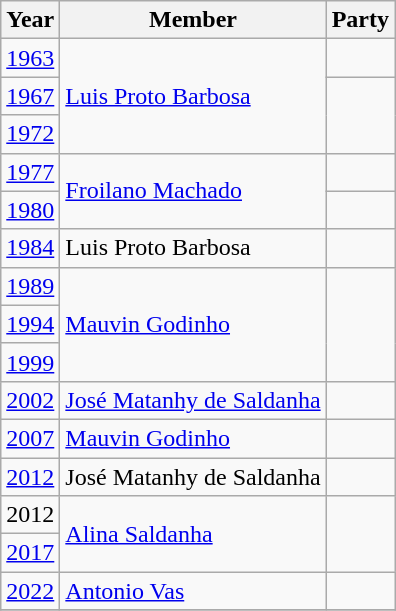<table class="wikitable sortable">
<tr>
<th>Year</th>
<th>Member</th>
<th colspan="2">Party</th>
</tr>
<tr>
<td><a href='#'>1963</a></td>
<td rowspan=3><a href='#'>Luis Proto Barbosa</a></td>
<td></td>
</tr>
<tr>
<td><a href='#'>1967</a></td>
</tr>
<tr>
<td><a href='#'>1972</a></td>
</tr>
<tr>
<td><a href='#'>1977</a></td>
<td rowspan=2><a href='#'>Froilano Machado</a></td>
<td></td>
</tr>
<tr>
<td><a href='#'>1980</a></td>
<td></td>
</tr>
<tr>
<td><a href='#'>1984</a></td>
<td>Luis Proto Barbosa</td>
<td></td>
</tr>
<tr>
<td><a href='#'>1989</a></td>
<td rowspan=3><a href='#'>Mauvin Godinho</a></td>
</tr>
<tr>
<td><a href='#'>1994</a></td>
</tr>
<tr>
<td><a href='#'>1999</a></td>
</tr>
<tr>
<td><a href='#'>2002</a></td>
<td><a href='#'>José Matanhy de Saldanha</a></td>
<td></td>
</tr>
<tr>
<td><a href='#'>2007</a></td>
<td><a href='#'>Mauvin Godinho</a></td>
<td></td>
</tr>
<tr>
<td><a href='#'>2012</a></td>
<td>José Matanhy de Saldanha</td>
<td></td>
</tr>
<tr>
<td>2012</td>
<td rowspan=2><a href='#'>Alina Saldanha</a></td>
</tr>
<tr>
<td><a href='#'>2017</a></td>
</tr>
<tr>
<td><a href='#'>2022</a></td>
<td><a href='#'>Antonio Vas</a></td>
<td></td>
</tr>
<tr>
</tr>
</table>
